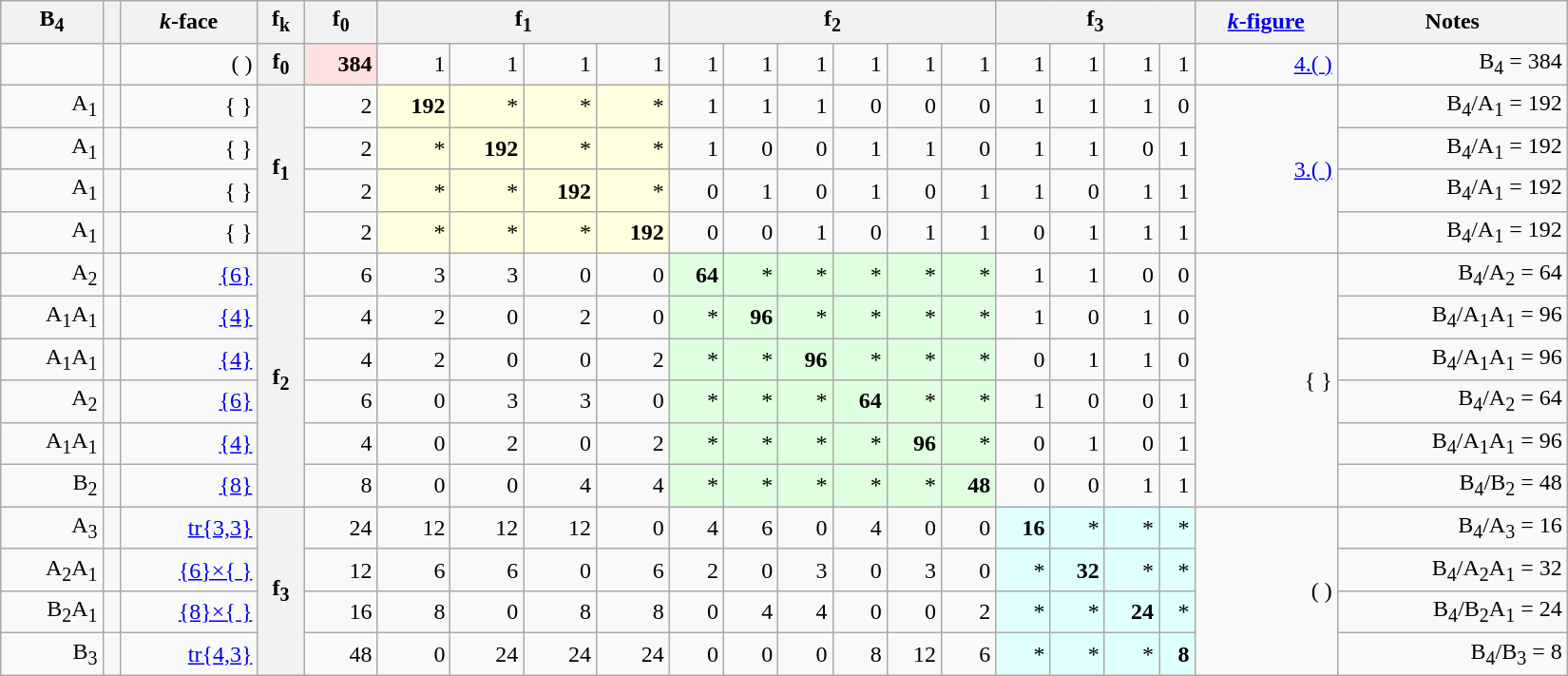<table class=wikitable width=1100>
<tr>
<th>B<sub>4</sub></th>
<th></th>
<th><em>k</em>-face</th>
<th>f<sub>k</sub></th>
<th>f<sub>0</sub></th>
<th colspan=4>f<sub>1</sub></th>
<th colspan=6>f<sub>2</sub></th>
<th colspan=4>f<sub>3</sub></th>
<th><a href='#'><em>k</em>-figure</a></th>
<th>Notes</th>
</tr>
<tr align=right>
<td></td>
<td></td>
<td>( )</td>
<th>f<sub>0</sub></th>
<td BGCOLOR="#ffe0e0"><strong>384</strong></td>
<td>1</td>
<td>1</td>
<td>1</td>
<td>1</td>
<td>1</td>
<td>1</td>
<td>1</td>
<td>1</td>
<td>1</td>
<td>1</td>
<td>1</td>
<td>1</td>
<td>1</td>
<td>1</td>
<td><a href='#'>4.( )</a></td>
<td>B<sub>4</sub> = 384</td>
</tr>
<tr align=right>
<td>A<sub>1</sub></td>
<td></td>
<td>{ }</td>
<th rowspan=4>f<sub>1</sub></th>
<td>2</td>
<td BGCOLOR="#ffffe0"><strong>192</strong></td>
<td BGCOLOR="#ffffe0">*</td>
<td BGCOLOR="#ffffe0">*</td>
<td BGCOLOR="#ffffe0">*</td>
<td>1</td>
<td>1</td>
<td>1</td>
<td>0</td>
<td>0</td>
<td>0</td>
<td>1</td>
<td>1</td>
<td>1</td>
<td>0</td>
<td rowspan=4><a href='#'>3.( )</a></td>
<td>B<sub>4</sub>/A<sub>1</sub> = 192</td>
</tr>
<tr align=right>
<td>A<sub>1</sub></td>
<td></td>
<td>{ }</td>
<td>2</td>
<td BGCOLOR="#ffffe0">*</td>
<td BGCOLOR="#ffffe0"><strong>192</strong></td>
<td BGCOLOR="#ffffe0">*</td>
<td BGCOLOR="#ffffe0">*</td>
<td>1</td>
<td>0</td>
<td>0</td>
<td>1</td>
<td>1</td>
<td>0</td>
<td>1</td>
<td>1</td>
<td>0</td>
<td>1</td>
<td>B<sub>4</sub>/A<sub>1</sub> = 192</td>
</tr>
<tr align=right>
<td>A<sub>1</sub></td>
<td></td>
<td>{ }</td>
<td>2</td>
<td BGCOLOR="#ffffe0">*</td>
<td BGCOLOR="#ffffe0">*</td>
<td BGCOLOR="#ffffe0"><strong>192</strong></td>
<td BGCOLOR="#ffffe0">*</td>
<td>0</td>
<td>1</td>
<td>0</td>
<td>1</td>
<td>0</td>
<td>1</td>
<td>1</td>
<td>0</td>
<td>1</td>
<td>1</td>
<td>B<sub>4</sub>/A<sub>1</sub> = 192</td>
</tr>
<tr align=right>
<td>A<sub>1</sub></td>
<td></td>
<td>{ }</td>
<td>2</td>
<td BGCOLOR="#ffffe0">*</td>
<td BGCOLOR="#ffffe0">*</td>
<td BGCOLOR="#ffffe0">*</td>
<td BGCOLOR="#ffffe0"><strong>192</strong></td>
<td>0</td>
<td>0</td>
<td>1</td>
<td>0</td>
<td>1</td>
<td>1</td>
<td>0</td>
<td>1</td>
<td>1</td>
<td>1</td>
<td>B<sub>4</sub>/A<sub>1</sub> = 192</td>
</tr>
<tr align=right>
<td>A<sub>2</sub></td>
<td></td>
<td><a href='#'>{6}</a></td>
<th rowspan=6>f<sub>2</sub></th>
<td>6</td>
<td>3</td>
<td>3</td>
<td>0</td>
<td>0</td>
<td BGCOLOR="#e0ffe0"><strong>64</strong></td>
<td BGCOLOR="#e0ffe0">*</td>
<td BGCOLOR="#e0ffe0">*</td>
<td BGCOLOR="#e0ffe0">*</td>
<td BGCOLOR="#e0ffe0">*</td>
<td BGCOLOR="#e0ffe0">*</td>
<td>1</td>
<td>1</td>
<td>0</td>
<td>0</td>
<td rowspan=6>{ }</td>
<td>B<sub>4</sub>/A<sub>2</sub> = 64</td>
</tr>
<tr align=right>
<td>A<sub>1</sub>A<sub>1</sub></td>
<td></td>
<td><a href='#'>{4}</a></td>
<td>4</td>
<td>2</td>
<td>0</td>
<td>2</td>
<td>0</td>
<td BGCOLOR="#e0ffe0">*</td>
<td BGCOLOR="#e0ffe0"><strong>96</strong></td>
<td BGCOLOR="#e0ffe0">*</td>
<td BGCOLOR="#e0ffe0">*</td>
<td BGCOLOR="#e0ffe0">*</td>
<td BGCOLOR="#e0ffe0">*</td>
<td>1</td>
<td>0</td>
<td>1</td>
<td>0</td>
<td>B<sub>4</sub>/A<sub>1</sub>A<sub>1</sub> = 96</td>
</tr>
<tr align=right>
<td>A<sub>1</sub>A<sub>1</sub></td>
<td></td>
<td><a href='#'>{4}</a></td>
<td>4</td>
<td>2</td>
<td>0</td>
<td>0</td>
<td>2</td>
<td BGCOLOR="#e0ffe0">*</td>
<td BGCOLOR="#e0ffe0">*</td>
<td BGCOLOR="#e0ffe0"><strong>96</strong></td>
<td BGCOLOR="#e0ffe0">*</td>
<td BGCOLOR="#e0ffe0">*</td>
<td BGCOLOR="#e0ffe0">*</td>
<td>0</td>
<td>1</td>
<td>1</td>
<td>0</td>
<td>B<sub>4</sub>/A<sub>1</sub>A<sub>1</sub> = 96</td>
</tr>
<tr align=right>
<td>A<sub>2</sub></td>
<td></td>
<td><a href='#'>{6}</a></td>
<td>6</td>
<td>0</td>
<td>3</td>
<td>3</td>
<td>0</td>
<td BGCOLOR="#e0ffe0">*</td>
<td BGCOLOR="#e0ffe0">*</td>
<td BGCOLOR="#e0ffe0">*</td>
<td BGCOLOR="#e0ffe0"><strong>64</strong></td>
<td BGCOLOR="#e0ffe0">*</td>
<td BGCOLOR="#e0ffe0">*</td>
<td>1</td>
<td>0</td>
<td>0</td>
<td>1</td>
<td>B<sub>4</sub>/A<sub>2</sub> = 64</td>
</tr>
<tr align=right>
<td>A<sub>1</sub>A<sub>1</sub></td>
<td></td>
<td><a href='#'>{4}</a></td>
<td>4</td>
<td>0</td>
<td>2</td>
<td>0</td>
<td>2</td>
<td BGCOLOR="#e0ffe0">*</td>
<td BGCOLOR="#e0ffe0">*</td>
<td BGCOLOR="#e0ffe0">*</td>
<td BGCOLOR="#e0ffe0">*</td>
<td BGCOLOR="#e0ffe0"><strong>96</strong></td>
<td BGCOLOR="#e0ffe0">*</td>
<td>0</td>
<td>1</td>
<td>0</td>
<td>1</td>
<td>B<sub>4</sub>/A<sub>1</sub>A<sub>1</sub> = 96</td>
</tr>
<tr align=right>
<td>B<sub>2</sub></td>
<td></td>
<td><a href='#'>{8}</a></td>
<td>8</td>
<td>0</td>
<td>0</td>
<td>4</td>
<td>4</td>
<td BGCOLOR="#e0ffe0">*</td>
<td BGCOLOR="#e0ffe0">*</td>
<td BGCOLOR="#e0ffe0">*</td>
<td BGCOLOR="#e0ffe0">*</td>
<td BGCOLOR="#e0ffe0">*</td>
<td BGCOLOR="#e0ffe0"><strong>48</strong></td>
<td>0</td>
<td>0</td>
<td>1</td>
<td>1</td>
<td>B<sub>4</sub>/B<sub>2</sub> = 48</td>
</tr>
<tr align=right>
<td>A<sub>3</sub></td>
<td></td>
<td><a href='#'>tr{3,3}</a></td>
<th rowspan=4>f<sub>3</sub></th>
<td>24</td>
<td>12</td>
<td>12</td>
<td>12</td>
<td>0</td>
<td>4</td>
<td>6</td>
<td>0</td>
<td>4</td>
<td>0</td>
<td>0</td>
<td BGCOLOR="#e0ffff"><strong>16</strong></td>
<td BGCOLOR="#e0ffff">*</td>
<td BGCOLOR="#e0ffff">*</td>
<td BGCOLOR="#e0ffff">*</td>
<td rowspan=4>( )</td>
<td>B<sub>4</sub>/A<sub>3</sub> = 16</td>
</tr>
<tr align=right>
<td>A<sub>2</sub>A<sub>1</sub></td>
<td></td>
<td><a href='#'>{6}×{ }</a></td>
<td>12</td>
<td>6</td>
<td>6</td>
<td>0</td>
<td>6</td>
<td>2</td>
<td>0</td>
<td>3</td>
<td>0</td>
<td>3</td>
<td>0</td>
<td BGCOLOR="#e0ffff">*</td>
<td BGCOLOR="#e0ffff"><strong>32</strong></td>
<td BGCOLOR="#e0ffff">*</td>
<td BGCOLOR="#e0ffff">*</td>
<td>B<sub>4</sub>/A<sub>2</sub>A<sub>1</sub> = 32</td>
</tr>
<tr align=right>
<td>B<sub>2</sub>A<sub>1</sub></td>
<td></td>
<td><a href='#'>{8}×{ }</a></td>
<td>16</td>
<td>8</td>
<td>0</td>
<td>8</td>
<td>8</td>
<td>0</td>
<td>4</td>
<td>4</td>
<td>0</td>
<td>0</td>
<td>2</td>
<td BGCOLOR="#e0ffff">*</td>
<td BGCOLOR="#e0ffff">*</td>
<td BGCOLOR="#e0ffff"><strong>24</strong></td>
<td BGCOLOR="#e0ffff">*</td>
<td>B<sub>4</sub>/B<sub>2</sub>A<sub>1</sub> = 24</td>
</tr>
<tr align=right>
<td>B<sub>3</sub></td>
<td></td>
<td><a href='#'>tr{4,3}</a></td>
<td>48</td>
<td>0</td>
<td>24</td>
<td>24</td>
<td>24</td>
<td>0</td>
<td>0</td>
<td>0</td>
<td>8</td>
<td>12</td>
<td>6</td>
<td BGCOLOR="#e0ffff">*</td>
<td BGCOLOR="#e0ffff">*</td>
<td BGCOLOR="#e0ffff">*</td>
<td BGCOLOR="#e0ffff"><strong>8</strong></td>
<td>B<sub>4</sub>/B<sub>3</sub> = 8</td>
</tr>
</table>
